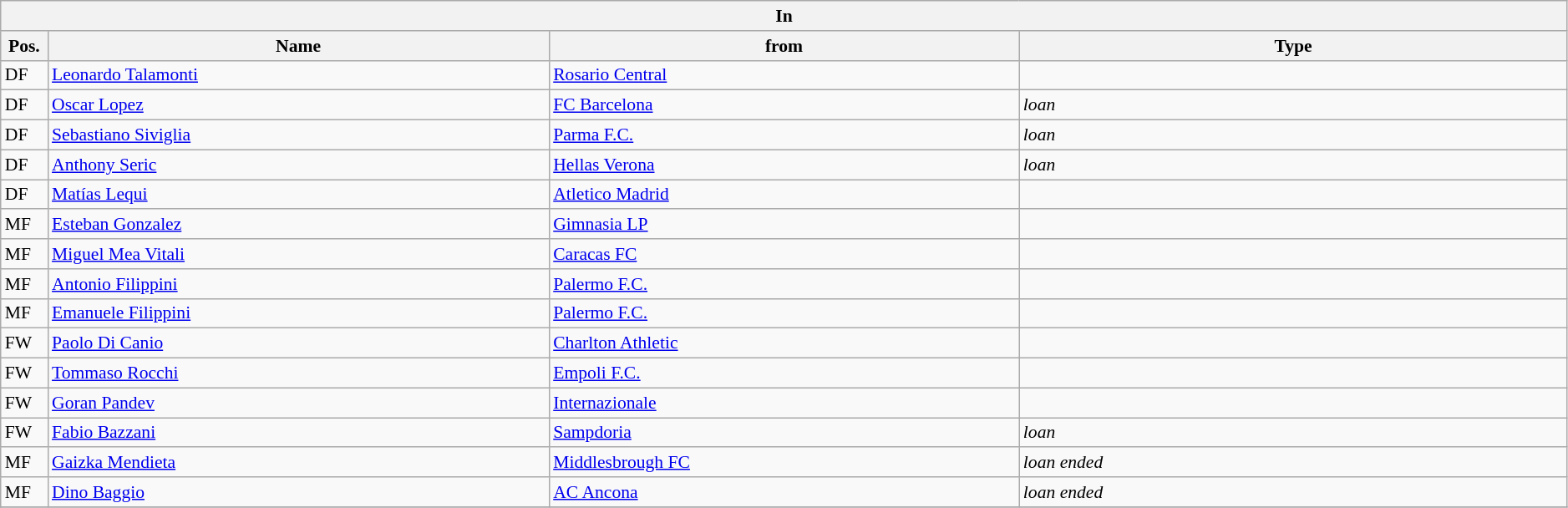<table class="wikitable" style="font-size:90%;width:99%;">
<tr>
<th colspan="4">In</th>
</tr>
<tr>
<th width=3%>Pos.</th>
<th width=32%>Name</th>
<th width=30%>from</th>
<th width=35%>Type</th>
</tr>
<tr>
<td>DF</td>
<td><a href='#'>Leonardo Talamonti</a></td>
<td><a href='#'>Rosario Central</a></td>
<td></td>
</tr>
<tr>
<td>DF</td>
<td><a href='#'>Oscar Lopez</a></td>
<td><a href='#'>FC Barcelona</a></td>
<td><em>loan</em></td>
</tr>
<tr>
<td>DF</td>
<td><a href='#'>Sebastiano Siviglia</a></td>
<td><a href='#'>Parma F.C.</a></td>
<td><em>loan</em></td>
</tr>
<tr>
<td>DF</td>
<td><a href='#'>Anthony Seric</a></td>
<td><a href='#'>Hellas Verona</a></td>
<td><em>loan</em></td>
</tr>
<tr>
<td>DF</td>
<td><a href='#'>Matías Lequi</a></td>
<td><a href='#'>Atletico Madrid</a></td>
<td></td>
</tr>
<tr>
<td>MF</td>
<td><a href='#'>Esteban Gonzalez</a></td>
<td><a href='#'>Gimnasia LP</a></td>
<td></td>
</tr>
<tr>
<td>MF</td>
<td><a href='#'>Miguel Mea Vitali</a></td>
<td><a href='#'>Caracas FC</a></td>
<td></td>
</tr>
<tr>
<td>MF</td>
<td><a href='#'>Antonio Filippini</a></td>
<td><a href='#'>Palermo F.C.</a></td>
<td></td>
</tr>
<tr>
<td>MF</td>
<td><a href='#'>Emanuele Filippini</a></td>
<td><a href='#'>Palermo F.C.</a></td>
<td></td>
</tr>
<tr>
<td>FW</td>
<td><a href='#'>Paolo Di Canio</a></td>
<td><a href='#'>Charlton Athletic</a></td>
<td></td>
</tr>
<tr>
<td>FW</td>
<td><a href='#'>Tommaso Rocchi</a></td>
<td><a href='#'>Empoli F.C.</a></td>
<td></td>
</tr>
<tr>
<td>FW</td>
<td><a href='#'>Goran Pandev</a></td>
<td><a href='#'>Internazionale</a></td>
<td></td>
</tr>
<tr>
<td>FW</td>
<td><a href='#'>Fabio Bazzani</a></td>
<td><a href='#'>Sampdoria</a></td>
<td><em>loan</em></td>
</tr>
<tr>
<td>MF</td>
<td><a href='#'>Gaizka Mendieta</a></td>
<td><a href='#'>Middlesbrough FC</a></td>
<td><em>loan ended</em></td>
</tr>
<tr>
<td>MF</td>
<td><a href='#'>Dino Baggio</a></td>
<td><a href='#'>AC Ancona</a></td>
<td><em>loan ended</em></td>
</tr>
<tr>
</tr>
</table>
